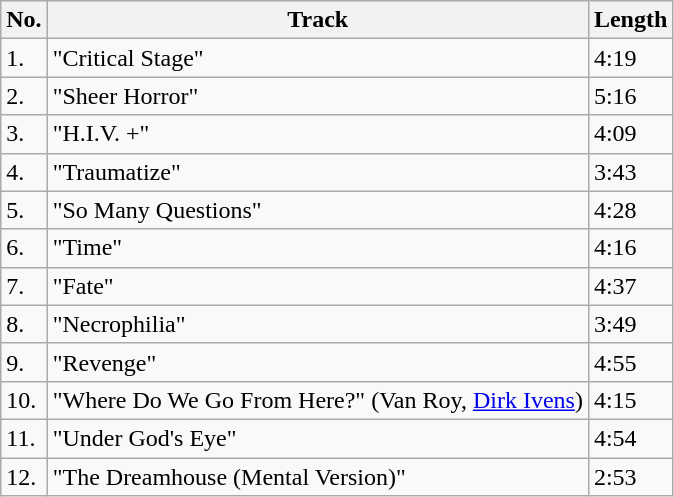<table class="wikitable">
<tr>
<th>No.</th>
<th>Track</th>
<th>Length</th>
</tr>
<tr>
<td>1.</td>
<td>"Critical Stage"</td>
<td>4:19</td>
</tr>
<tr>
<td>2.</td>
<td>"Sheer Horror"</td>
<td>5:16</td>
</tr>
<tr>
<td>3.</td>
<td>"H.I.V. +"</td>
<td>4:09</td>
</tr>
<tr>
<td>4.</td>
<td>"Traumatize"</td>
<td>3:43</td>
</tr>
<tr>
<td>5.</td>
<td>"So Many Questions"</td>
<td>4:28</td>
</tr>
<tr>
<td>6.</td>
<td>"Time"</td>
<td>4:16</td>
</tr>
<tr>
<td>7.</td>
<td>"Fate"</td>
<td>4:37</td>
</tr>
<tr>
<td>8.</td>
<td>"Necrophilia"</td>
<td>3:49</td>
</tr>
<tr>
<td>9.</td>
<td>"Revenge"</td>
<td>4:55</td>
</tr>
<tr>
<td>10.</td>
<td>"Where Do We Go From Here?" (Van Roy, <a href='#'>Dirk Ivens</a>)</td>
<td>4:15</td>
</tr>
<tr>
<td>11.</td>
<td>"Under God's Eye"</td>
<td>4:54</td>
</tr>
<tr>
<td>12.</td>
<td>"The Dreamhouse (Mental Version)"</td>
<td>2:53</td>
</tr>
</table>
